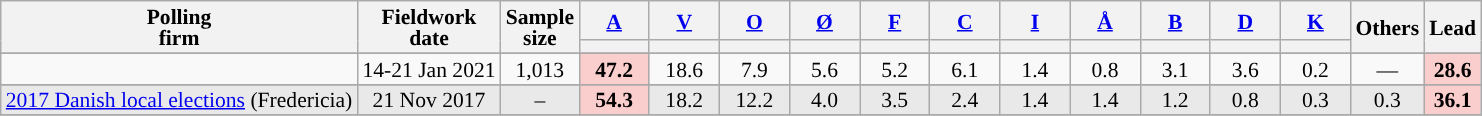<table class="wikitable sortable mw-datatable" style="text-align:center;font-size:90%;line-height:14px;">
<tr>
<th rowspan="2">Polling<br>firm</th>
<th rowspan="2">Fieldwork<br>date</th>
<th rowspan="2">Sample<br>size</th>
<th class="unsortable" style="width:40px;"><a href='#'>A</a></th>
<th class="unsortable" style="width:40px;"><a href='#'>V</a></th>
<th class="unsortable" style="width:40px;"><a href='#'>O</a></th>
<th class="unsortable" style="width:40px;"><a href='#'>Ø</a></th>
<th class="unsortable" style="width:40px;"><a href='#'>F</a></th>
<th class="unsortable" style="width:40px;"><a href='#'>C</a></th>
<th class="unsortable" style="width:40px;"><a href='#'>I</a></th>
<th class="unsortable" style="width:40px;"><a href='#'>Å</a></th>
<th class="unsortable" style="width:40px;"><a href='#'>B</a></th>
<th class="unsortable" style="width:40px;"><a href='#'>D</a></th>
<th class="unsortable" style="width:40px;"><a href='#'>K</a></th>
<th class="unsortable" style="width:40px;" rowspan="2">Others</th>
<th rowspan="2">Lead</th>
</tr>
<tr>
<th data-sort-type="number" style="background:"></th>
<th data-sort-type="number" style="background:"></th>
<th data-sort-type="number" style="background:"></th>
<th data-sort-type="number" style="background:"></th>
<th data-sort-type="number" style="background:"></th>
<th data-sort-type="number" style="background:"></th>
<th data-sort-type="number" style="background:"></th>
<th data-sort-type="number" style="background:"></th>
<th data-sort-type="number" style="background:"></th>
<th data-sort-type="number" style="background:"></th>
<th data-sort-type="number" style="background:"></th>
</tr>
<tr>
</tr>
<tr>
<td></td>
<td>14-21 Jan 2021</td>
<td>1,013</td>
<td style="background:#FACECD;"><strong>47.2</strong></td>
<td>18.6</td>
<td>7.9</td>
<td>5.6</td>
<td>5.2</td>
<td>6.1</td>
<td>1.4</td>
<td>0.8</td>
<td>3.1</td>
<td>3.6</td>
<td>0.2</td>
<td>—</td>
<td style="background:#FACECD;"><strong>28.6</strong></td>
</tr>
<tr>
</tr>
<tr>
<td style="background:#E9E9E9;"><a href='#'>2017 Danish local elections</a> (Fredericia)</td>
<td style="background:#E9E9E9;" data-sort-value="2017-11-21">21 Nov 2017</td>
<td style="background:#E9E9E9;">–</td>
<td style="background:#FACECD;"><strong>54.3</strong></td>
<td style="background:#E9E9E9;">18.2</td>
<td style="background:#E9E9E9;">12.2</td>
<td style="background:#E9E9E9;">4.0</td>
<td style="background:#E9E9E9;">3.5</td>
<td style="background:#E9E9E9;">2.4</td>
<td style="background:#E9E9E9;">1.4</td>
<td style="background:#E9E9E9;">1.4</td>
<td style="background:#E9E9E9;">1.2</td>
<td style="background:#E9E9E9;">0.8</td>
<td style="background:#E9E9E9;">0.3</td>
<td style="background:#E9E9E9;">0.3</td>
<td style="background:#FACECD;"><strong>36.1</strong></td>
</tr>
<tr>
</tr>
</table>
